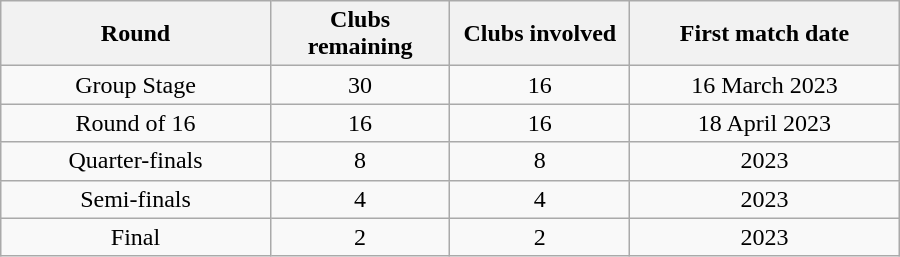<table class="wikitable" style="text-align: center; font-size: 100%; width: 600px;">
<tr>
<th width=30%>Round</th>
<th width=20%>Clubs remaining</th>
<th width=20%>Clubs involved</th>
<th width=30%>First match date</th>
</tr>
<tr>
<td align="center">Group Stage</td>
<td align=center>30</td>
<td align=center>16</td>
<td align=center>16 March 2023</td>
</tr>
<tr>
<td align="center">Round of 16</td>
<td align=center>16</td>
<td align=center>16</td>
<td align=center>18 April 2023</td>
</tr>
<tr>
<td align="center">Quarter-finals</td>
<td align=center>8</td>
<td align=center>8</td>
<td align=center>2023</td>
</tr>
<tr>
<td align="center">Semi-finals</td>
<td align=center>4</td>
<td align=center>4</td>
<td align=center>2023</td>
</tr>
<tr>
<td align="center">Final</td>
<td align=center>2</td>
<td align=center>2</td>
<td align=center>2023</td>
</tr>
</table>
